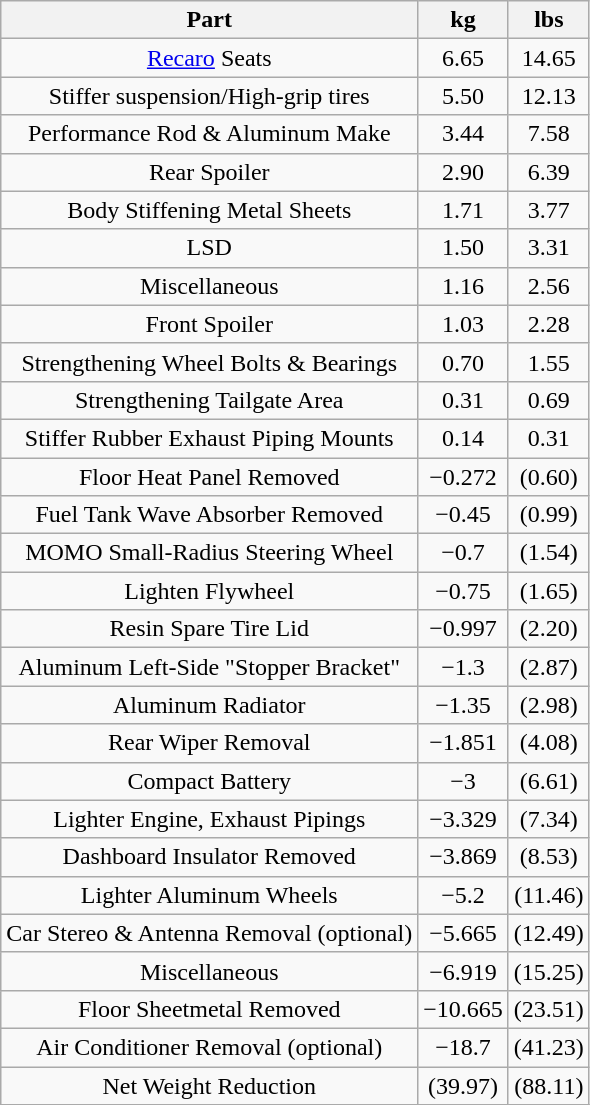<table class="wikitable" Style="text-align:center">
<tr>
<th>Part</th>
<th>kg</th>
<th>lbs</th>
</tr>
<tr>
<td><a href='#'>Recaro</a> Seats</td>
<td>6.65</td>
<td>14.65</td>
</tr>
<tr>
<td>Stiffer suspension/High-grip tires</td>
<td>5.50</td>
<td>12.13</td>
</tr>
<tr>
<td>Performance Rod & Aluminum Make</td>
<td>3.44</td>
<td>7.58</td>
</tr>
<tr>
<td>Rear Spoiler</td>
<td>2.90</td>
<td>6.39</td>
</tr>
<tr>
<td>Body Stiffening Metal Sheets</td>
<td>1.71</td>
<td>3.77</td>
</tr>
<tr>
<td>LSD</td>
<td>1.50</td>
<td>3.31</td>
</tr>
<tr>
<td>Miscellaneous</td>
<td>1.16</td>
<td>2.56</td>
</tr>
<tr>
<td>Front Spoiler</td>
<td>1.03</td>
<td>2.28</td>
</tr>
<tr>
<td>Strengthening Wheel Bolts & Bearings</td>
<td>0.70</td>
<td>1.55</td>
</tr>
<tr>
<td>Strengthening Tailgate Area</td>
<td>0.31</td>
<td>0.69</td>
</tr>
<tr>
<td>Stiffer Rubber Exhaust Piping Mounts</td>
<td>0.14</td>
<td>0.31</td>
</tr>
<tr>
<td>Floor Heat Panel Removed</td>
<td>−0.272</td>
<td>(0.60)</td>
</tr>
<tr>
<td>Fuel Tank Wave Absorber Removed</td>
<td>−0.45</td>
<td>(0.99)</td>
</tr>
<tr>
<td>MOMO Small-Radius Steering Wheel</td>
<td>−0.7</td>
<td>(1.54)</td>
</tr>
<tr>
<td>Lighten Flywheel</td>
<td>−0.75</td>
<td>(1.65)</td>
</tr>
<tr>
<td>Resin Spare Tire Lid</td>
<td>−0.997</td>
<td>(2.20)</td>
</tr>
<tr>
<td>Aluminum Left-Side "Stopper Bracket"</td>
<td>−1.3</td>
<td>(2.87)</td>
</tr>
<tr>
<td>Aluminum Radiator</td>
<td>−1.35</td>
<td>(2.98)</td>
</tr>
<tr>
<td>Rear Wiper Removal</td>
<td>−1.851</td>
<td>(4.08)</td>
</tr>
<tr>
<td>Compact Battery</td>
<td>−3</td>
<td>(6.61)</td>
</tr>
<tr>
<td>Lighter Engine, Exhaust Pipings</td>
<td>−3.329</td>
<td>(7.34)</td>
</tr>
<tr>
<td>Dashboard Insulator Removed</td>
<td>−3.869</td>
<td>(8.53)</td>
</tr>
<tr>
<td>Lighter Aluminum Wheels</td>
<td>−5.2</td>
<td>(11.46)</td>
</tr>
<tr>
<td>Car Stereo & Antenna Removal (optional)</td>
<td>−5.665</td>
<td>(12.49)</td>
</tr>
<tr>
<td>Miscellaneous</td>
<td>−6.919</td>
<td>(15.25)</td>
</tr>
<tr>
<td>Floor Sheetmetal Removed</td>
<td>−10.665</td>
<td>(23.51)</td>
</tr>
<tr>
<td>Air Conditioner Removal (optional)</td>
<td>−18.7</td>
<td>(41.23)</td>
</tr>
<tr>
<td>Net Weight Reduction</td>
<td>(39.97)</td>
<td>(88.11)</td>
</tr>
<tr>
</tr>
</table>
